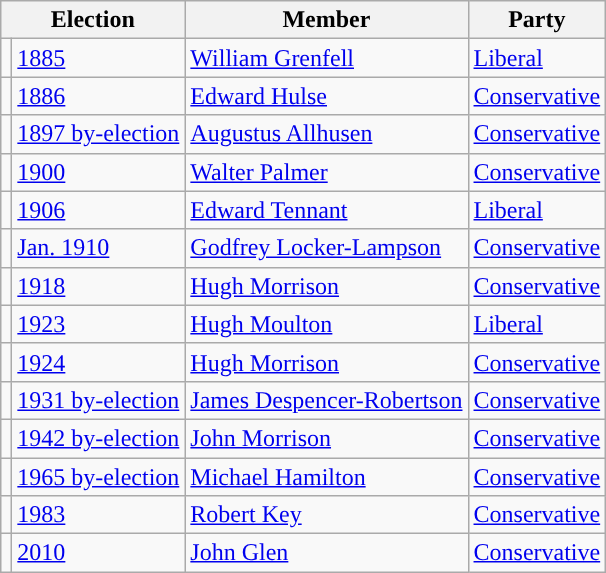<table class="wikitable">
<tr>
<th colspan="2">Election</th>
<th>Member</th>
<th>Party</th>
</tr>
<tr>
<td style="color:inherit;background-color: "></td>
<td><a href='#'>1885</a></td>
<td><a href='#'>William Grenfell</a></td>
<td><a href='#'>Liberal</a></td>
</tr>
<tr>
<td style="color:inherit;background-color: "></td>
<td><a href='#'>1886</a></td>
<td><a href='#'>Edward Hulse</a></td>
<td><a href='#'>Conservative</a></td>
</tr>
<tr>
<td style="color:inherit;background-color: "></td>
<td><a href='#'>1897 by-election</a></td>
<td><a href='#'>Augustus Allhusen</a></td>
<td><a href='#'>Conservative</a></td>
</tr>
<tr>
<td style="color:inherit;background-color: "></td>
<td><a href='#'>1900</a></td>
<td><a href='#'>Walter Palmer</a></td>
<td><a href='#'>Conservative</a></td>
</tr>
<tr>
<td style="color:inherit;background-color: "></td>
<td><a href='#'>1906</a></td>
<td><a href='#'>Edward Tennant</a></td>
<td><a href='#'>Liberal</a></td>
</tr>
<tr>
<td style="color:inherit;background-color: "></td>
<td><a href='#'>Jan. 1910</a></td>
<td><a href='#'>Godfrey Locker-Lampson</a></td>
<td><a href='#'>Conservative</a></td>
</tr>
<tr>
<td style="color:inherit;background-color: "></td>
<td><a href='#'>1918</a></td>
<td><a href='#'>Hugh Morrison</a></td>
<td><a href='#'>Conservative</a></td>
</tr>
<tr>
<td style="color:inherit;background-color: "></td>
<td><a href='#'>1923</a></td>
<td><a href='#'>Hugh Moulton</a></td>
<td><a href='#'>Liberal</a></td>
</tr>
<tr>
<td style="color:inherit;background-color: "></td>
<td><a href='#'>1924</a></td>
<td><a href='#'>Hugh Morrison</a></td>
<td><a href='#'>Conservative</a></td>
</tr>
<tr>
<td style="color:inherit;background-color: "></td>
<td><a href='#'>1931 by-election</a></td>
<td><a href='#'>James Despencer-Robertson</a></td>
<td><a href='#'>Conservative</a></td>
</tr>
<tr>
<td style="color:inherit;background-color: "></td>
<td><a href='#'>1942 by-election</a></td>
<td><a href='#'>John Morrison</a></td>
<td><a href='#'>Conservative</a></td>
</tr>
<tr>
<td style="color:inherit;background-color: "></td>
<td><a href='#'>1965 by-election</a></td>
<td><a href='#'>Michael Hamilton</a></td>
<td><a href='#'>Conservative</a></td>
</tr>
<tr>
<td style="color:inherit;background-color: "></td>
<td><a href='#'>1983</a></td>
<td><a href='#'>Robert Key</a></td>
<td><a href='#'>Conservative</a></td>
</tr>
<tr>
<td style="color:inherit;background-color: "></td>
<td><a href='#'>2010</a></td>
<td><a href='#'>John Glen</a></td>
<td><a href='#'>Conservative</a></td>
</tr>
</table>
